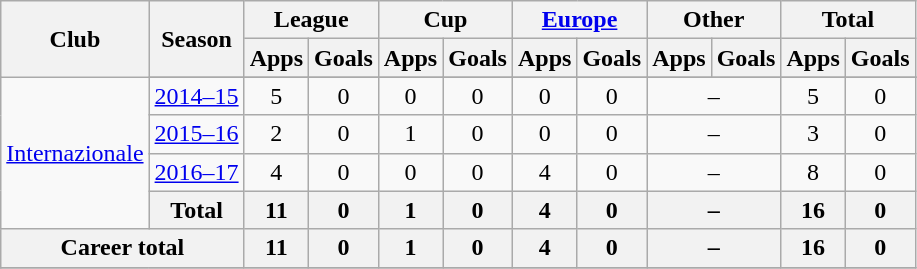<table class="wikitable" style="text-align: center;">
<tr>
<th rowspan="2">Club</th>
<th rowspan="2">Season</th>
<th colspan="2">League</th>
<th colspan="2">Cup</th>
<th colspan="2"><a href='#'>Europe</a></th>
<th colspan="2">Other</th>
<th colspan="2">Total</th>
</tr>
<tr>
<th>Apps</th>
<th>Goals</th>
<th>Apps</th>
<th>Goals</th>
<th>Apps</th>
<th>Goals</th>
<th>Apps</th>
<th>Goals</th>
<th>Apps</th>
<th>Goals</th>
</tr>
<tr>
<td rowspan="5" valign="center"><a href='#'>Internazionale</a></td>
</tr>
<tr>
<td><a href='#'>2014–15</a></td>
<td>5</td>
<td>0</td>
<td>0</td>
<td>0</td>
<td>0</td>
<td>0</td>
<td colspan="2">–</td>
<td>5</td>
<td>0</td>
</tr>
<tr>
<td><a href='#'>2015–16</a></td>
<td>2</td>
<td>0</td>
<td>1</td>
<td>0</td>
<td>0</td>
<td>0</td>
<td colspan="2">–</td>
<td>3</td>
<td>0</td>
</tr>
<tr>
<td><a href='#'>2016–17</a></td>
<td>4</td>
<td>0</td>
<td>0</td>
<td>0</td>
<td>4</td>
<td>0</td>
<td colspan="2">–</td>
<td>8</td>
<td>0</td>
</tr>
<tr>
<th>Total</th>
<th>11</th>
<th>0</th>
<th>1</th>
<th>0</th>
<th>4</th>
<th>0</th>
<th colspan="2">–</th>
<th>16</th>
<th>0</th>
</tr>
<tr>
<th colspan="2">Career total</th>
<th>11</th>
<th>0</th>
<th>1</th>
<th>0</th>
<th>4</th>
<th>0</th>
<th colspan="2">–</th>
<th>16</th>
<th>0</th>
</tr>
<tr>
</tr>
</table>
